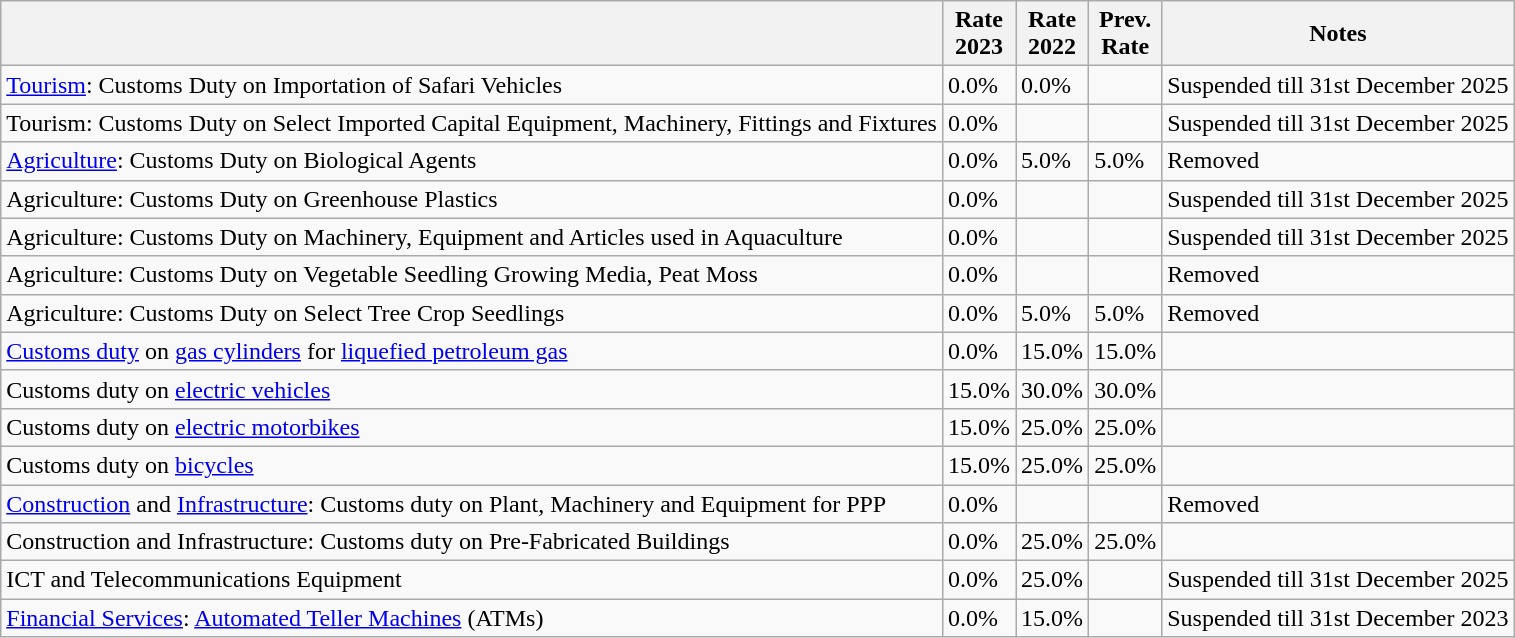<table class="wikitable">
<tr>
<th></th>
<th>Rate<br>2023</th>
<th>Rate<br>2022</th>
<th>Prev.<br>Rate</th>
<th>Notes</th>
</tr>
<tr>
<td><a href='#'>Tourism</a>: Customs Duty on Importation of Safari Vehicles</td>
<td>0.0%</td>
<td>0.0%</td>
<td></td>
<td>Suspended till 31st December 2025</td>
</tr>
<tr>
<td>Tourism: Customs Duty on Select Imported Capital Equipment, Machinery, Fittings and Fixtures</td>
<td>0.0%</td>
<td></td>
<td></td>
<td>Suspended till 31st December 2025</td>
</tr>
<tr>
<td><a href='#'>Agriculture</a>: Customs Duty on Biological Agents</td>
<td>0.0%</td>
<td>5.0%</td>
<td>5.0%</td>
<td>Removed</td>
</tr>
<tr>
<td>Agriculture: Customs Duty on Greenhouse Plastics</td>
<td>0.0%</td>
<td></td>
<td></td>
<td>Suspended till 31st December 2025</td>
</tr>
<tr>
<td>Agriculture: Customs Duty on Machinery, Equipment and Articles used in Aquaculture</td>
<td>0.0%</td>
<td></td>
<td></td>
<td>Suspended till 31st December 2025</td>
</tr>
<tr>
<td>Agriculture: Customs Duty on Vegetable Seedling Growing Media, Peat Moss</td>
<td>0.0%</td>
<td></td>
<td></td>
<td>Removed</td>
</tr>
<tr>
<td>Agriculture: Customs Duty on Select Tree Crop Seedlings</td>
<td>0.0%</td>
<td>5.0%</td>
<td>5.0%</td>
<td>Removed</td>
</tr>
<tr>
<td><a href='#'>Customs duty</a> on <a href='#'>gas cylinders</a> for <a href='#'>liquefied petroleum gas</a></td>
<td>0.0%</td>
<td>15.0%</td>
<td>15.0%</td>
<td></td>
</tr>
<tr>
<td>Customs duty on <a href='#'>electric vehicles</a></td>
<td>15.0%</td>
<td>30.0%</td>
<td>30.0%</td>
<td></td>
</tr>
<tr>
<td>Customs duty on <a href='#'>electric motorbikes</a></td>
<td>15.0%</td>
<td>25.0%</td>
<td>25.0%</td>
<td></td>
</tr>
<tr>
<td>Customs duty on <a href='#'>bicycles</a></td>
<td>15.0%</td>
<td>25.0%</td>
<td>25.0%</td>
<td></td>
</tr>
<tr>
<td><a href='#'>Construction</a> and <a href='#'>Infrastructure</a>: Customs duty on Plant, Machinery and Equipment for PPP</td>
<td>0.0%</td>
<td></td>
<td></td>
<td>Removed</td>
</tr>
<tr>
<td>Construction and Infrastructure: Customs duty on Pre-Fabricated Buildings</td>
<td>0.0%</td>
<td>25.0%</td>
<td>25.0%</td>
<td></td>
</tr>
<tr>
<td>ICT and Telecommunications Equipment</td>
<td>0.0%</td>
<td>25.0%</td>
<td></td>
<td>Suspended till 31st December 2025</td>
</tr>
<tr>
<td><a href='#'>Financial Services</a>: <a href='#'>Automated Teller Machines</a> (ATMs)</td>
<td>0.0%</td>
<td>15.0%</td>
<td></td>
<td>Suspended till 31st December 2023</td>
</tr>
</table>
